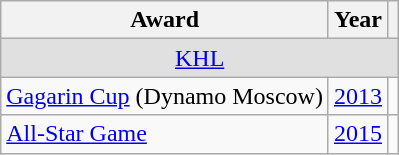<table class="wikitable">
<tr>
<th>Award</th>
<th>Year</th>
<th></th>
</tr>
<tr ALIGN="center" bgcolor="#e0e0e0">
<td colspan="3"><a href='#'>KHL</a></td>
</tr>
<tr>
<td><a href='#'>Gagarin Cup</a> (Dynamo Moscow)</td>
<td><a href='#'>2013</a></td>
<td></td>
</tr>
<tr>
<td><a href='#'>All-Star Game</a></td>
<td><a href='#'>2015</a></td>
<td></td>
</tr>
</table>
